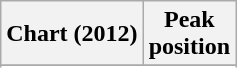<table class="wikitable plainrowheaders">
<tr>
<th scope="col">Chart (2012)</th>
<th scope="col">Peak<br>position</th>
</tr>
<tr>
</tr>
<tr>
</tr>
<tr>
</tr>
</table>
